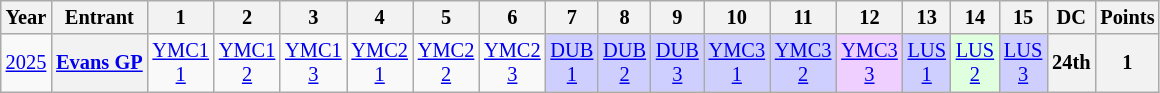<table class="wikitable" style="text-align:center; font-size:85%">
<tr>
<th>Year</th>
<th>Entrant</th>
<th>1</th>
<th>2</th>
<th>3</th>
<th>4</th>
<th>5</th>
<th>6</th>
<th>7</th>
<th>8</th>
<th>9</th>
<th>10</th>
<th>11</th>
<th>12</th>
<th>13</th>
<th>14</th>
<th>15</th>
<th>DC</th>
<th>Points</th>
</tr>
<tr>
<td><a href='#'>2025</a></td>
<th nowrap><a href='#'>Evans GP</a></th>
<td><a href='#'>YMC1<br>1</a></td>
<td><a href='#'>YMC1<br>2</a></td>
<td><a href='#'>YMC1<br>3</a></td>
<td><a href='#'>YMC2<br>1</a></td>
<td><a href='#'>YMC2<br>2</a></td>
<td><a href='#'>YMC2<br>3</a></td>
<td style="background:#CFCFFF;"><a href='#'>DUB<br>1</a><br></td>
<td style="background:#CFCFFF;"><a href='#'>DUB<br>2</a><br></td>
<td style="background:#CFCFFF;"><a href='#'>DUB<br>3</a><br></td>
<td style="background:#CFCFFD;"><a href='#'>YMC3<br>1</a><br></td>
<td style="background:#CFCFFF;"><a href='#'>YMC3<br>2</a><br></td>
<td style="background:#EFCFFF;"><a href='#'>YMC3<br>3</a><br></td>
<td style="background:#CFCFFF;"><a href='#'>LUS<br>1</a><br></td>
<td style="background:#DFFFDF;"><a href='#'>LUS<br>2</a><br></td>
<td style="background:#CFCFFF;"><a href='#'>LUS<br>3</a><br></td>
<th>24th</th>
<th>1</th>
</tr>
</table>
